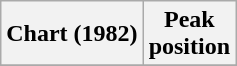<table class="wikitable">
<tr>
<th>Chart (1982)</th>
<th>Peak<br>position</th>
</tr>
<tr>
</tr>
</table>
